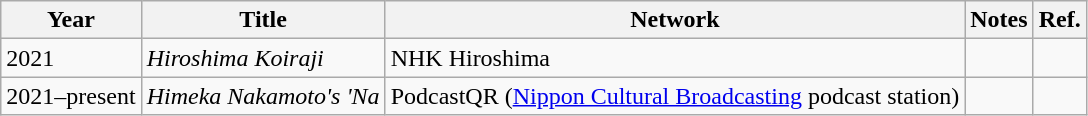<table class="wikitable">
<tr>
<th>Year</th>
<th>Title</th>
<th>Network</th>
<th>Notes</th>
<th>Ref.</th>
</tr>
<tr>
<td>2021</td>
<td><em>Hiroshima Koiraji</em></td>
<td>NHK Hiroshima</td>
<td></td>
<td></td>
</tr>
<tr>
<td>2021–present</td>
<td><em>Himeka Nakamoto's 'Na<strong></td>
<td>PodcastQR (<a href='#'>Nippon Cultural Broadcasting</a> podcast station)</td>
<td></td>
<td></td>
</tr>
</table>
